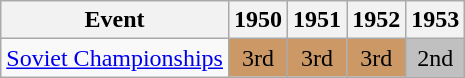<table class="wikitable" style="text-align:center">
<tr>
<th>Event</th>
<th>1950</th>
<th>1951</th>
<th>1952</th>
<th>1953</th>
</tr>
<tr>
<td align=left><a href='#'>Soviet Championships</a></td>
<td bgcolor=cc9966>3rd</td>
<td bgcolor=cc9966>3rd</td>
<td bgcolor=cc9966>3rd</td>
<td bgcolor=silver>2nd</td>
</tr>
</table>
